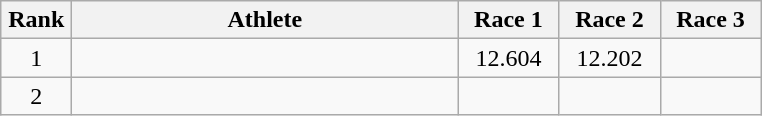<table class=wikitable style="text-align:center">
<tr>
<th width=40>Rank</th>
<th width=250>Athlete</th>
<th width=60>Race 1</th>
<th width=60>Race 2</th>
<th width=60>Race 3</th>
</tr>
<tr>
<td>1</td>
<td align=left></td>
<td>12.604</td>
<td>12.202</td>
<td></td>
</tr>
<tr>
<td>2</td>
<td align=left></td>
<td></td>
<td></td>
<td></td>
</tr>
</table>
